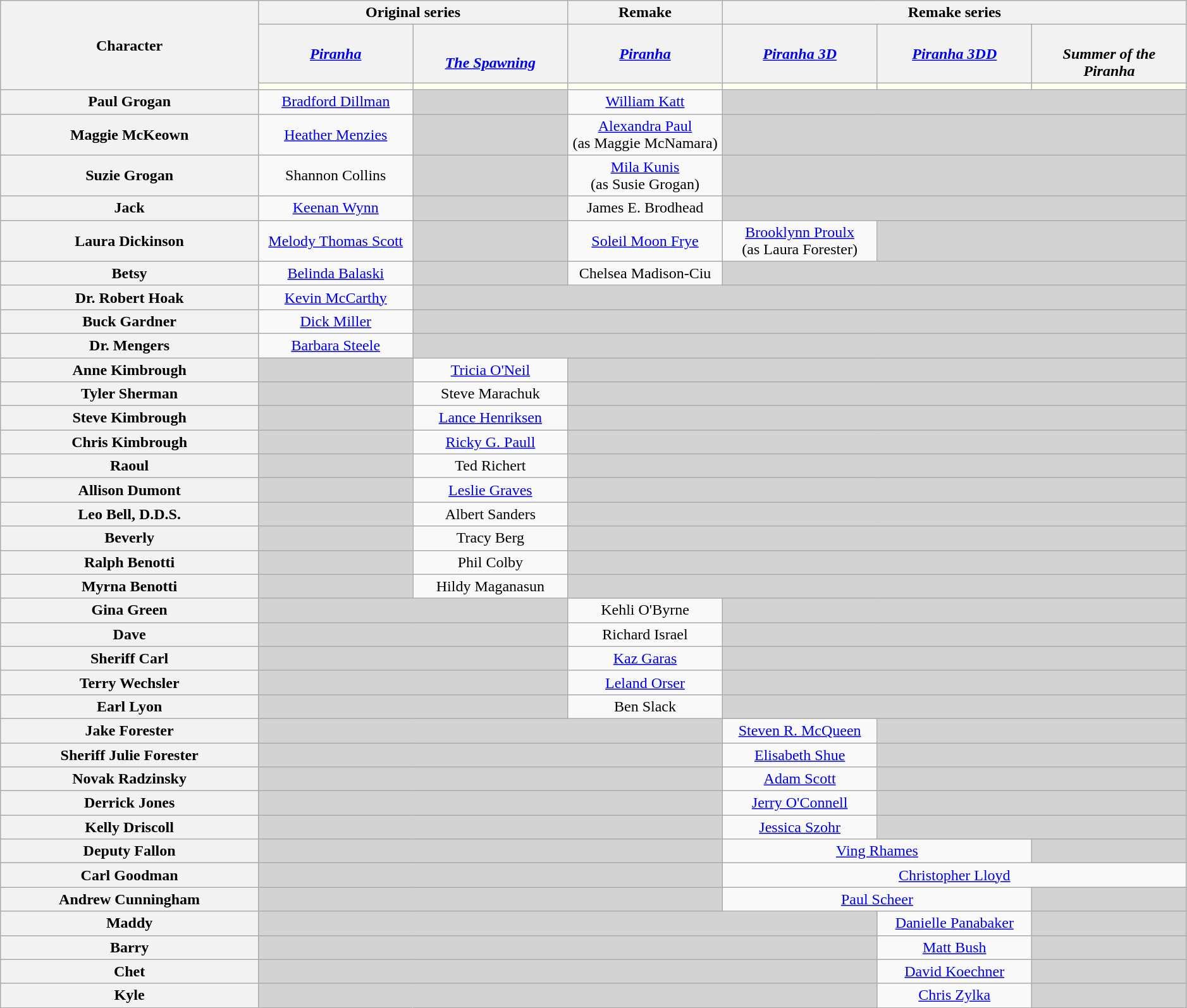<table class="wikitable" style="text-align:center; width:99%;">
<tr>
<th rowspan="3" style="width:15%;">Character</th>
<th colspan="2">Original series</th>
<th>Remake</th>
<th colspan="3">Remake series</th>
</tr>
<tr>
<th style="width:9%;"><em><a href='#'>Piranha</a></em></th>
<th style="width:9%;"><em><a href='#'><br>The Spawning</a></em></th>
<th style="width:9%;"><em><a href='#'>Piranha</a></em></th>
<th style="width:9%;"><em><a href='#'>Piranha 3D</a></em></th>
<th style="width:9%;"><em><a href='#'>Piranha 3DD</a></em></th>
<th style="width:9%;"><em><br>Summer of the Piranha</em></th>
</tr>
<tr>
<th style="background:ivory;"></th>
<th style="background:ivory;"></th>
<th style="background:ivory;"></th>
<th style="background:ivory;"></th>
<th style="background:ivory;"></th>
<th style="background:ivory;"></th>
</tr>
<tr>
<th>Paul Grogan</th>
<td><a href='#'>Bradford Dillman</a></td>
<td style="background:lightgrey;"></td>
<td><a href='#'>William Katt</a></td>
<td colspan="4" style="background:lightgrey;"></td>
</tr>
<tr>
<th>Maggie McKeown</th>
<td><a href='#'>Heather Menzies</a></td>
<td style="background:lightgrey;"></td>
<td><a href='#'>Alexandra Paul</a><br>(as Maggie McNamara)</td>
<td colspan="4" style="background:lightgrey;"></td>
</tr>
<tr>
<th>Suzie Grogan</th>
<td>Shannon Collins</td>
<td style="background:lightgrey;"></td>
<td><a href='#'>Mila Kunis</a><br>(as Susie Grogan)</td>
<td colspan="4" style="background:lightgrey;"></td>
</tr>
<tr>
<th>Jack</th>
<td><a href='#'>Keenan Wynn</a></td>
<td style="background:lightgrey;"></td>
<td>James E. Brodhead</td>
<td colspan="4" style="background:lightgrey;"></td>
</tr>
<tr>
<th>Laura Dickinson</th>
<td><a href='#'>Melody Thomas Scott</a></td>
<td style="background:lightgrey;"></td>
<td><a href='#'>Soleil Moon Frye</a></td>
<td><a href='#'>Brooklynn Proulx</a><br>(as Laura Forester)</td>
<td colspan="2" style="background:lightgrey;"></td>
</tr>
<tr>
<th>Betsy</th>
<td><a href='#'>Belinda Balaski</a></td>
<td style="background:lightgrey;"></td>
<td>Chelsea Madison-Ciu</td>
<td colspan="4" style="background:lightgrey;"></td>
</tr>
<tr>
<th>Dr. Robert Hoak</th>
<td><a href='#'>Kevin McCarthy</a></td>
<td colspan="5" style="background:lightgrey;"></td>
</tr>
<tr>
<th>Buck Gardner</th>
<td><a href='#'>Dick Miller</a></td>
<td colspan="5" style="background:lightgrey;"></td>
</tr>
<tr>
<th>Dr. Mengers</th>
<td><a href='#'>Barbara Steele</a></td>
<td colspan="5" style="background:lightgrey;"></td>
</tr>
<tr>
<th>Anne Kimbrough</th>
<td style="background:lightgrey;"></td>
<td><a href='#'>Tricia O'Neil</a></td>
<td colspan="4" style="background:lightgrey;"></td>
</tr>
<tr>
<th>Tyler Sherman</th>
<td style="background:lightgrey;"></td>
<td>Steve Marachuk</td>
<td colspan="4" style="background:lightgrey;"></td>
</tr>
<tr>
<th>Steve Kimbrough</th>
<td style="background:lightgrey;"></td>
<td><a href='#'>Lance Henriksen</a></td>
<td colspan="4" style="background:lightgrey;"></td>
</tr>
<tr>
<th>Chris Kimbrough</th>
<td style="background:lightgrey;"></td>
<td><a href='#'>Ricky G. Paull</a></td>
<td colspan="4" style="background:lightgrey;"></td>
</tr>
<tr>
<th>Raoul</th>
<td style="background:lightgrey;"></td>
<td>Ted Richert</td>
<td colspan="4" style="background:lightgrey;"></td>
</tr>
<tr>
<th>Allison Dumont</th>
<td style="background:lightgrey;"></td>
<td><a href='#'>Leslie Graves</a></td>
<td colspan="4" style="background:lightgrey;"></td>
</tr>
<tr>
<th>Leo Bell, D.D.S.</th>
<td style="background:lightgrey;"></td>
<td>Albert Sanders</td>
<td colspan="4" style="background:lightgrey;"></td>
</tr>
<tr>
<th>Beverly</th>
<td style="background:lightgrey;"></td>
<td>Tracy Berg</td>
<td colspan="4" style="background:lightgrey;"></td>
</tr>
<tr>
<th>Ralph Benotti</th>
<td style="background:lightgrey;"></td>
<td>Phil Colby</td>
<td colspan="4" style="background:lightgrey;"></td>
</tr>
<tr>
<th>Myrna Benotti</th>
<td style="background:lightgrey;"></td>
<td>Hildy Maganasun</td>
<td colspan="4" style="background:lightgrey;"></td>
</tr>
<tr>
<th>Gina Green</th>
<td colspan="2" style="background:lightgrey;"></td>
<td>Kehli O'Byrne</td>
<td colspan="3" style="background:lightgrey;"></td>
</tr>
<tr>
<th>Dave</th>
<td colspan="2" style="background:lightgrey;"></td>
<td>Richard Israel</td>
<td colspan="3" style="background:lightgrey;"></td>
</tr>
<tr>
<th>Sheriff Carl</th>
<td colspan="2" style="background:lightgrey;"></td>
<td><a href='#'>Kaz Garas</a></td>
<td colspan="3" style="background:lightgrey;"></td>
</tr>
<tr>
<th>Terry Wechsler</th>
<td colspan="2" style="background:lightgrey;"></td>
<td><a href='#'>Leland Orser</a></td>
<td colspan="3" style="background:lightgrey;"></td>
</tr>
<tr>
<th>Earl Lyon</th>
<td colspan="2" style="background:lightgrey;"></td>
<td>Ben Slack</td>
<td colspan="3" style="background:lightgrey;"></td>
</tr>
<tr>
<th>Jake Forester</th>
<td colspan="3" style="background:lightgrey;"></td>
<td><a href='#'>Steven R. McQueen</a></td>
<td colspan="2" style="background:lightgrey;"></td>
</tr>
<tr>
<th>Sheriff Julie Forester</th>
<td colspan="3" style="background:lightgrey;"></td>
<td><a href='#'>Elisabeth Shue</a></td>
<td colspan="2" style="background:lightgrey;"></td>
</tr>
<tr>
<th>Novak Radzinsky</th>
<td colspan="3" style="background:lightgrey;"></td>
<td><a href='#'>Adam Scott</a></td>
<td colspan="2" style="background:lightgrey;"></td>
</tr>
<tr>
<th>Derrick Jones</th>
<td colspan="3" style="background:lightgrey;"></td>
<td><a href='#'>Jerry O'Connell</a></td>
<td colspan="2" style="background:lightgrey;"></td>
</tr>
<tr>
<th>Kelly Driscoll</th>
<td colspan="3" style="background:lightgrey;"></td>
<td><a href='#'>Jessica Szohr</a></td>
<td colspan="2" style="background:lightgrey;"></td>
</tr>
<tr>
<th>Deputy Fallon</th>
<td colspan="3" style="background:lightgrey;"></td>
<td colspan="2"><a href='#'>Ving Rhames</a></td>
<td style="background:lightgrey;"></td>
</tr>
<tr>
<th>Carl Goodman</th>
<td colspan="3" style="background:lightgrey;"></td>
<td colspan="3"><a href='#'>Christopher Lloyd</a></td>
</tr>
<tr>
<th>Andrew Cunningham</th>
<td colspan="3" style="background:lightgrey;"></td>
<td colspan="2"><a href='#'>Paul Scheer</a></td>
<td style="background:lightgrey;"></td>
</tr>
<tr>
<th>Maddy</th>
<td colspan="4" style="background:lightgrey;"></td>
<td><a href='#'>Danielle Panabaker</a></td>
<td style="background:lightgrey;"></td>
</tr>
<tr>
<th>Barry</th>
<td colspan="4" style="background:lightgrey;"></td>
<td><a href='#'>Matt Bush</a></td>
<td style="background:lightgrey;"></td>
</tr>
<tr>
<th>Chet</th>
<td colspan="4" style="background:lightgrey;"></td>
<td><a href='#'>David Koechner</a></td>
<td style="background:lightgrey;"></td>
</tr>
<tr>
<th>Kyle</th>
<td colspan="4" style="background:lightgrey;"></td>
<td><a href='#'>Chris Zylka</a></td>
<td style="background:lightgrey;"></td>
</tr>
</table>
